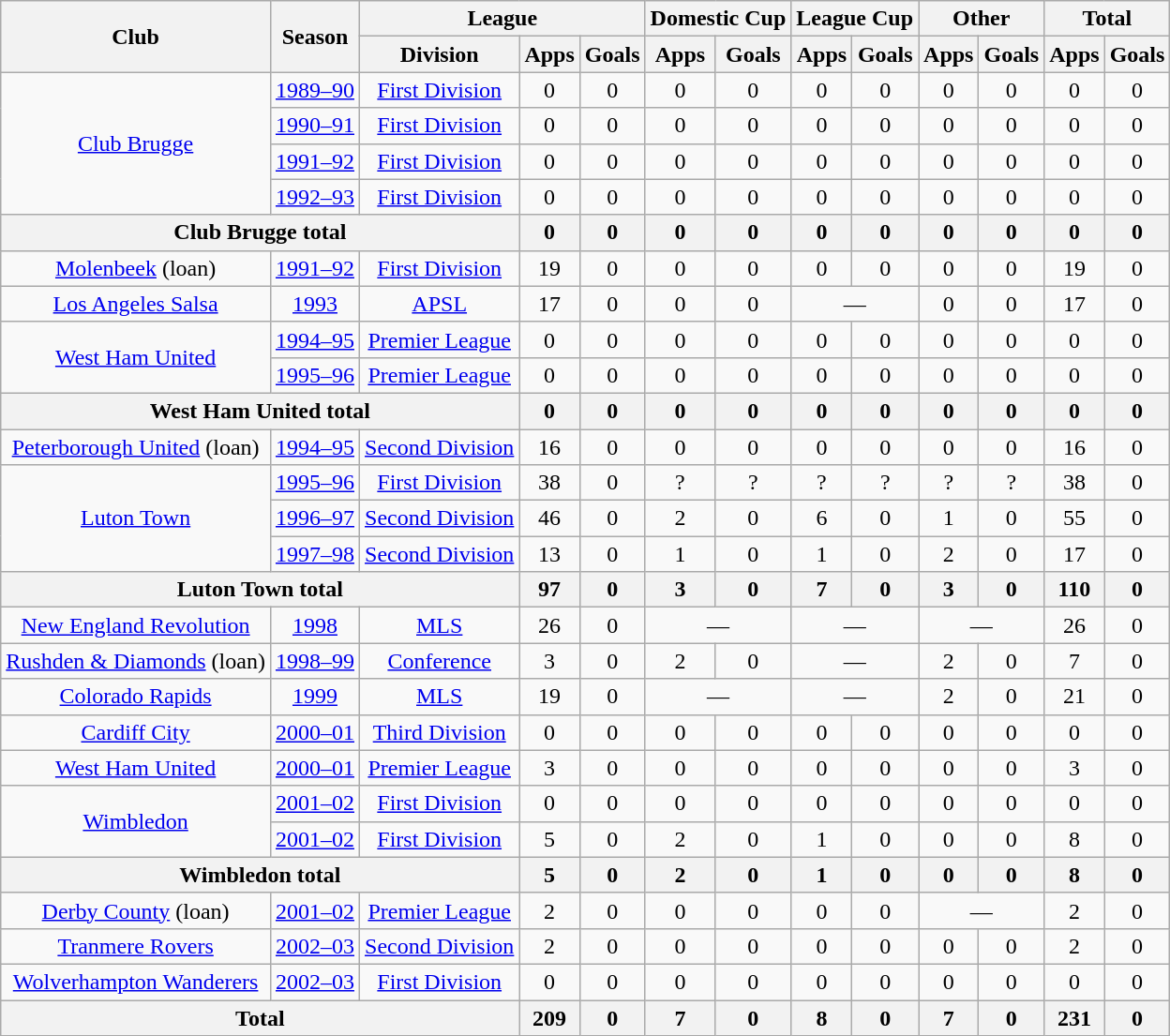<table class="wikitable" style="text-align:center">
<tr>
<th rowspan="2">Club</th>
<th rowspan="2">Season</th>
<th colspan="3">League</th>
<th colspan="2">Domestic Cup</th>
<th colspan="2">League Cup</th>
<th colspan="2">Other</th>
<th colspan="2">Total</th>
</tr>
<tr>
<th>Division</th>
<th>Apps</th>
<th>Goals</th>
<th>Apps</th>
<th>Goals</th>
<th>Apps</th>
<th>Goals</th>
<th>Apps</th>
<th>Goals</th>
<th>Apps</th>
<th>Goals</th>
</tr>
<tr>
<td rowspan="4"><a href='#'>Club Brugge</a></td>
<td><a href='#'>1989–90</a></td>
<td><a href='#'>First Division</a></td>
<td>0</td>
<td>0</td>
<td>0</td>
<td>0</td>
<td>0</td>
<td>0</td>
<td>0</td>
<td>0</td>
<td>0</td>
<td>0</td>
</tr>
<tr>
<td><a href='#'>1990–91</a></td>
<td><a href='#'>First Division</a></td>
<td>0</td>
<td>0</td>
<td>0</td>
<td>0</td>
<td>0</td>
<td>0</td>
<td>0</td>
<td>0</td>
<td>0</td>
<td>0</td>
</tr>
<tr>
<td><a href='#'>1991–92</a></td>
<td><a href='#'>First Division</a></td>
<td>0</td>
<td>0</td>
<td>0</td>
<td>0</td>
<td>0</td>
<td>0</td>
<td>0</td>
<td>0</td>
<td>0</td>
<td>0</td>
</tr>
<tr>
<td><a href='#'>1992–93</a></td>
<td><a href='#'>First Division</a></td>
<td>0</td>
<td>0</td>
<td>0</td>
<td>0</td>
<td>0</td>
<td>0</td>
<td>0</td>
<td>0</td>
<td>0</td>
<td>0</td>
</tr>
<tr>
<th colspan="3">Club Brugge total</th>
<th>0</th>
<th>0</th>
<th>0</th>
<th>0</th>
<th>0</th>
<th>0</th>
<th>0</th>
<th>0</th>
<th>0</th>
<th>0</th>
</tr>
<tr>
<td><a href='#'>Molenbeek</a> (loan)</td>
<td><a href='#'>1991–92</a></td>
<td><a href='#'>First Division</a></td>
<td>19</td>
<td>0</td>
<td>0</td>
<td>0</td>
<td>0</td>
<td>0</td>
<td>0</td>
<td>0</td>
<td>19</td>
<td>0</td>
</tr>
<tr>
<td><a href='#'>Los Angeles Salsa</a></td>
<td><a href='#'>1993</a></td>
<td><a href='#'>APSL</a></td>
<td>17</td>
<td>0</td>
<td>0</td>
<td>0</td>
<td colspan=2>—</td>
<td>0</td>
<td>0</td>
<td>17</td>
<td>0</td>
</tr>
<tr>
<td rowspan=2><a href='#'>West Ham United</a></td>
<td><a href='#'>1994–95</a></td>
<td><a href='#'>Premier League</a></td>
<td>0</td>
<td>0</td>
<td>0</td>
<td>0</td>
<td>0</td>
<td>0</td>
<td>0</td>
<td>0</td>
<td>0</td>
<td>0</td>
</tr>
<tr>
<td><a href='#'>1995–96</a></td>
<td><a href='#'>Premier League</a></td>
<td>0</td>
<td>0</td>
<td>0</td>
<td>0</td>
<td>0</td>
<td>0</td>
<td>0</td>
<td>0</td>
<td>0</td>
<td>0</td>
</tr>
<tr>
<th colspan="3">West Ham United total</th>
<th>0</th>
<th>0</th>
<th>0</th>
<th>0</th>
<th>0</th>
<th>0</th>
<th>0</th>
<th>0</th>
<th>0</th>
<th>0</th>
</tr>
<tr>
<td><a href='#'>Peterborough United</a> (loan)</td>
<td><a href='#'>1994–95</a></td>
<td><a href='#'>Second Division</a></td>
<td>16</td>
<td>0</td>
<td>0</td>
<td>0</td>
<td>0</td>
<td>0</td>
<td>0</td>
<td>0</td>
<td>16</td>
<td>0</td>
</tr>
<tr>
<td rowspan=3><a href='#'>Luton Town</a></td>
<td><a href='#'>1995–96</a></td>
<td><a href='#'>First Division</a></td>
<td>38</td>
<td>0</td>
<td>?</td>
<td>?</td>
<td>?</td>
<td>?</td>
<td>?</td>
<td>?</td>
<td>38</td>
<td>0</td>
</tr>
<tr>
<td><a href='#'>1996–97</a></td>
<td><a href='#'>Second Division</a></td>
<td>46</td>
<td>0</td>
<td>2</td>
<td>0</td>
<td>6</td>
<td>0</td>
<td>1</td>
<td>0</td>
<td>55</td>
<td>0</td>
</tr>
<tr>
<td><a href='#'>1997–98</a></td>
<td><a href='#'>Second Division</a></td>
<td>13</td>
<td>0</td>
<td>1</td>
<td>0</td>
<td>1</td>
<td>0</td>
<td>2</td>
<td>0</td>
<td>17</td>
<td>0</td>
</tr>
<tr>
<th colspan="3">Luton Town total</th>
<th>97</th>
<th>0</th>
<th>3</th>
<th>0</th>
<th>7</th>
<th>0</th>
<th>3</th>
<th>0</th>
<th>110</th>
<th>0</th>
</tr>
<tr>
<td><a href='#'>New England Revolution</a></td>
<td><a href='#'>1998</a></td>
<td><a href='#'>MLS</a></td>
<td>26</td>
<td>0</td>
<td colspan=2>—</td>
<td colspan=2>—</td>
<td colspan=2>—</td>
<td>26</td>
<td>0</td>
</tr>
<tr>
<td><a href='#'>Rushden & Diamonds</a> (loan)</td>
<td><a href='#'>1998–99</a></td>
<td><a href='#'>Conference</a></td>
<td>3</td>
<td>0</td>
<td>2</td>
<td>0</td>
<td colspan=2>—</td>
<td>2</td>
<td>0</td>
<td>7</td>
<td>0</td>
</tr>
<tr>
<td><a href='#'>Colorado Rapids</a></td>
<td><a href='#'>1999</a></td>
<td><a href='#'>MLS</a></td>
<td>19</td>
<td>0</td>
<td colspan=2>—</td>
<td colspan=2>—</td>
<td>2</td>
<td>0</td>
<td>21</td>
<td>0</td>
</tr>
<tr>
<td><a href='#'>Cardiff City</a></td>
<td><a href='#'>2000–01</a></td>
<td><a href='#'>Third Division</a></td>
<td>0</td>
<td>0</td>
<td>0</td>
<td>0</td>
<td>0</td>
<td>0</td>
<td>0</td>
<td>0</td>
<td>0</td>
<td>0</td>
</tr>
<tr>
<td><a href='#'>West Ham United</a></td>
<td><a href='#'>2000–01</a></td>
<td><a href='#'>Premier League</a></td>
<td>3</td>
<td>0</td>
<td>0</td>
<td>0</td>
<td>0</td>
<td>0</td>
<td>0</td>
<td>0</td>
<td>3</td>
<td>0</td>
</tr>
<tr>
<td rowspan=2><a href='#'>Wimbledon</a></td>
<td><a href='#'>2001–02</a></td>
<td><a href='#'>First Division</a></td>
<td>0</td>
<td>0</td>
<td>0</td>
<td>0</td>
<td>0</td>
<td>0</td>
<td>0</td>
<td>0</td>
<td>0</td>
<td>0</td>
</tr>
<tr>
<td><a href='#'>2001–02</a></td>
<td><a href='#'>First Division</a></td>
<td>5</td>
<td>0</td>
<td>2</td>
<td>0</td>
<td>1</td>
<td>0</td>
<td>0</td>
<td>0</td>
<td>8</td>
<td>0</td>
</tr>
<tr>
<th colspan="3">Wimbledon total</th>
<th>5</th>
<th>0</th>
<th>2</th>
<th>0</th>
<th>1</th>
<th>0</th>
<th>0</th>
<th>0</th>
<th>8</th>
<th>0</th>
</tr>
<tr>
<td><a href='#'>Derby County</a> (loan)</td>
<td><a href='#'>2001–02</a></td>
<td><a href='#'>Premier League</a></td>
<td>2</td>
<td>0</td>
<td>0</td>
<td>0</td>
<td>0</td>
<td>0</td>
<td colspan=2>—</td>
<td>2</td>
<td>0</td>
</tr>
<tr>
<td><a href='#'>Tranmere Rovers</a></td>
<td><a href='#'>2002–03</a></td>
<td><a href='#'>Second Division</a></td>
<td>2</td>
<td>0</td>
<td>0</td>
<td>0</td>
<td>0</td>
<td>0</td>
<td>0</td>
<td>0</td>
<td>2</td>
<td>0</td>
</tr>
<tr>
<td><a href='#'>Wolverhampton Wanderers</a></td>
<td><a href='#'>2002–03</a></td>
<td><a href='#'>First Division</a></td>
<td>0</td>
<td>0</td>
<td>0</td>
<td>0</td>
<td>0</td>
<td>0</td>
<td>0</td>
<td>0</td>
<td>0</td>
<td>0</td>
</tr>
<tr>
<th colspan="3">Total</th>
<th>209</th>
<th>0</th>
<th>7</th>
<th>0</th>
<th>8</th>
<th>0</th>
<th>7</th>
<th>0</th>
<th>231</th>
<th>0</th>
</tr>
</table>
